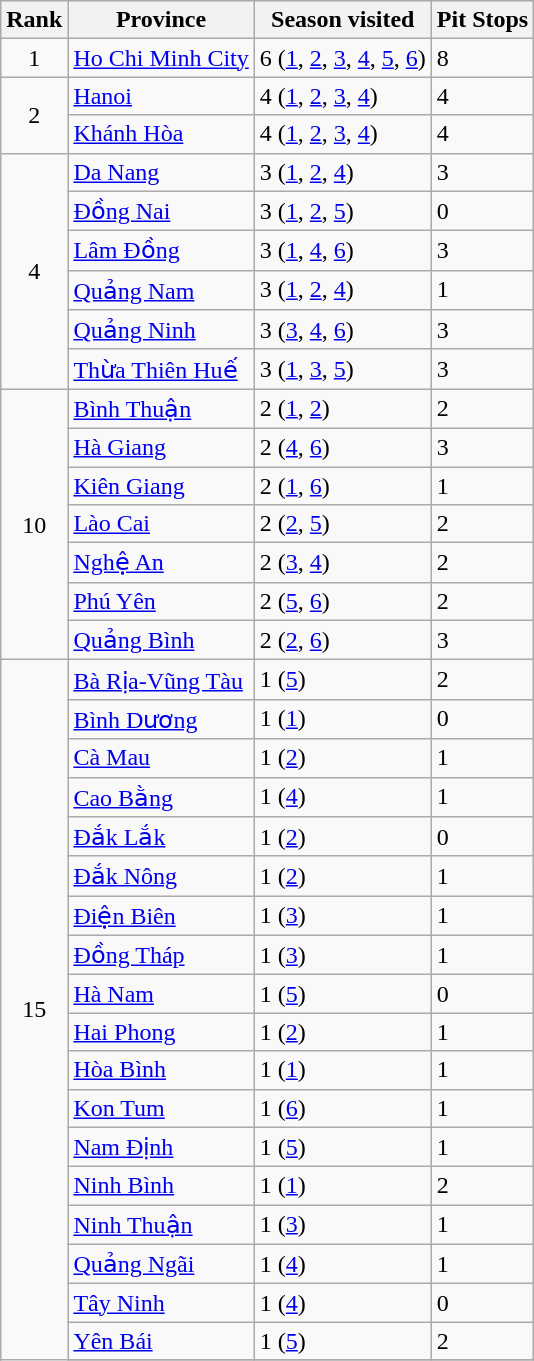<table class="wikitable">
<tr>
<th>Rank</th>
<th>Province</th>
<th>Season visited</th>
<th>Pit Stops</th>
</tr>
<tr>
<td style="text-align:center;">1</td>
<td><a href='#'>Ho Chi Minh City</a></td>
<td>6 (<a href='#'>1</a>, <a href='#'>2</a>, <a href='#'>3</a>, <a href='#'>4</a>, <a href='#'>5</a>, <a href='#'>6</a>)</td>
<td>8</td>
</tr>
<tr>
<td rowspan=2 style="text-align:center;">2</td>
<td><a href='#'>Hanoi</a></td>
<td>4 (<a href='#'>1</a>, <a href='#'>2</a>, <a href='#'>3</a>, <a href='#'>4</a>)</td>
<td>4</td>
</tr>
<tr>
<td><a href='#'>Khánh Hòa</a></td>
<td>4 (<a href='#'>1</a>, <a href='#'>2</a>, <a href='#'>3</a>, <a href='#'>4</a>)</td>
<td>4</td>
</tr>
<tr>
<td rowspan=6 style="text-align:center;">4</td>
<td><a href='#'>Da Nang</a></td>
<td>3 (<a href='#'>1</a>, <a href='#'>2</a>, <a href='#'>4</a>)</td>
<td>3</td>
</tr>
<tr>
<td><a href='#'>Đồng Nai</a></td>
<td>3 (<a href='#'>1</a>, <a href='#'>2</a>, <a href='#'>5</a>)</td>
<td>0</td>
</tr>
<tr>
<td><a href='#'>Lâm Đồng</a></td>
<td>3 (<a href='#'>1</a>, <a href='#'>4</a>, <a href='#'>6</a>)</td>
<td>3</td>
</tr>
<tr>
<td><a href='#'>Quảng Nam</a></td>
<td>3 (<a href='#'>1</a>, <a href='#'>2</a>, <a href='#'>4</a>)</td>
<td>1</td>
</tr>
<tr>
<td><a href='#'>Quảng Ninh</a></td>
<td>3 (<a href='#'>3</a>, <a href='#'>4</a>, <a href='#'>6</a>)</td>
<td>3</td>
</tr>
<tr>
<td><a href='#'>Thừa Thiên Huế</a></td>
<td>3 (<a href='#'>1</a>, <a href='#'>3</a>, <a href='#'>5</a>)</td>
<td>3</td>
</tr>
<tr>
<td rowspan=7 style="text-align:center;">10</td>
<td><a href='#'>Bình Thuận</a></td>
<td>2 (<a href='#'>1</a>, <a href='#'>2</a>)</td>
<td>2</td>
</tr>
<tr>
<td><a href='#'>Hà Giang</a></td>
<td>2 (<a href='#'>4</a>, <a href='#'>6</a>)</td>
<td>3</td>
</tr>
<tr>
<td><a href='#'>Kiên Giang</a></td>
<td>2 (<a href='#'>1</a>, <a href='#'>6</a>)</td>
<td>1</td>
</tr>
<tr>
<td><a href='#'>Lào Cai</a></td>
<td>2 (<a href='#'>2</a>, <a href='#'>5</a>)</td>
<td>2</td>
</tr>
<tr>
<td><a href='#'>Nghệ An</a></td>
<td>2 (<a href='#'>3</a>, <a href='#'>4</a>)</td>
<td>2</td>
</tr>
<tr>
<td><a href='#'>Phú Yên</a></td>
<td>2 (<a href='#'>5</a>, <a href='#'>6</a>)</td>
<td>2</td>
</tr>
<tr>
<td><a href='#'>Quảng Bình</a></td>
<td>2 (<a href='#'>2</a>, <a href='#'>6</a>)</td>
<td>3</td>
</tr>
<tr>
<td rowspan=20 style="text-align:center;">15</td>
<td><a href='#'>Bà Rịa-Vũng Tàu</a></td>
<td>1 (<a href='#'>5</a>)</td>
<td>2</td>
</tr>
<tr>
<td><a href='#'>Bình Dương</a></td>
<td>1 (<a href='#'>1</a>)</td>
<td>0</td>
</tr>
<tr>
<td><a href='#'>Cà Mau</a></td>
<td>1 (<a href='#'>2</a>)</td>
<td>1</td>
</tr>
<tr>
<td><a href='#'>Cao Bằng</a></td>
<td>1 (<a href='#'>4</a>)</td>
<td>1</td>
</tr>
<tr>
<td><a href='#'>Đắk Lắk</a></td>
<td>1 (<a href='#'>2</a>)</td>
<td>0</td>
</tr>
<tr>
<td><a href='#'>Đắk Nông</a></td>
<td>1 (<a href='#'>2</a>)</td>
<td>1</td>
</tr>
<tr>
<td><a href='#'>Điện Biên</a></td>
<td>1 (<a href='#'>3</a>)</td>
<td>1</td>
</tr>
<tr>
<td><a href='#'>Đồng Tháp</a></td>
<td>1 (<a href='#'>3</a>)</td>
<td>1</td>
</tr>
<tr>
<td><a href='#'>Hà Nam</a></td>
<td>1 (<a href='#'>5</a>)</td>
<td>0</td>
</tr>
<tr>
<td><a href='#'>Hai Phong</a></td>
<td>1 (<a href='#'>2</a>)</td>
<td>1</td>
</tr>
<tr>
<td><a href='#'>Hòa Bình</a></td>
<td>1 (<a href='#'>1</a>)</td>
<td>1</td>
</tr>
<tr>
<td><a href='#'>Kon Tum</a></td>
<td>1 (<a href='#'>6</a>)</td>
<td>1</td>
</tr>
<tr>
<td><a href='#'>Nam Định</a></td>
<td>1 (<a href='#'>5</a>)</td>
<td>1</td>
</tr>
<tr>
<td><a href='#'>Ninh Bình</a></td>
<td>1 (<a href='#'>1</a>)</td>
<td>2</td>
</tr>
<tr>
<td><a href='#'>Ninh Thuận</a></td>
<td>1 (<a href='#'>3</a>)</td>
<td>1</td>
</tr>
<tr>
<td><a href='#'>Quảng Ngãi</a></td>
<td>1 (<a href='#'>4</a>)</td>
<td>1</td>
</tr>
<tr>
<td><a href='#'>Tây Ninh</a></td>
<td>1 (<a href='#'>4</a>)</td>
<td>0</td>
</tr>
<tr>
<td><a href='#'>Yên Bái</a></td>
<td>1 (<a href='#'>5</a>)</td>
<td>2</td>
</tr>
<tr>
</tr>
</table>
